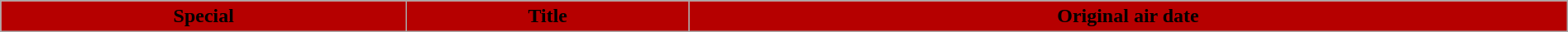<table class="wikitable plainrowheaders" style="width:100%; margin:auto;">
<tr>
<th scope="col" style="background:#b60000;">Special</th>
<th scope="col" style="background:#b60000;">Title</th>
<th scope="col" style="background:#b60000;">Original air date<br>




</th>
</tr>
</table>
